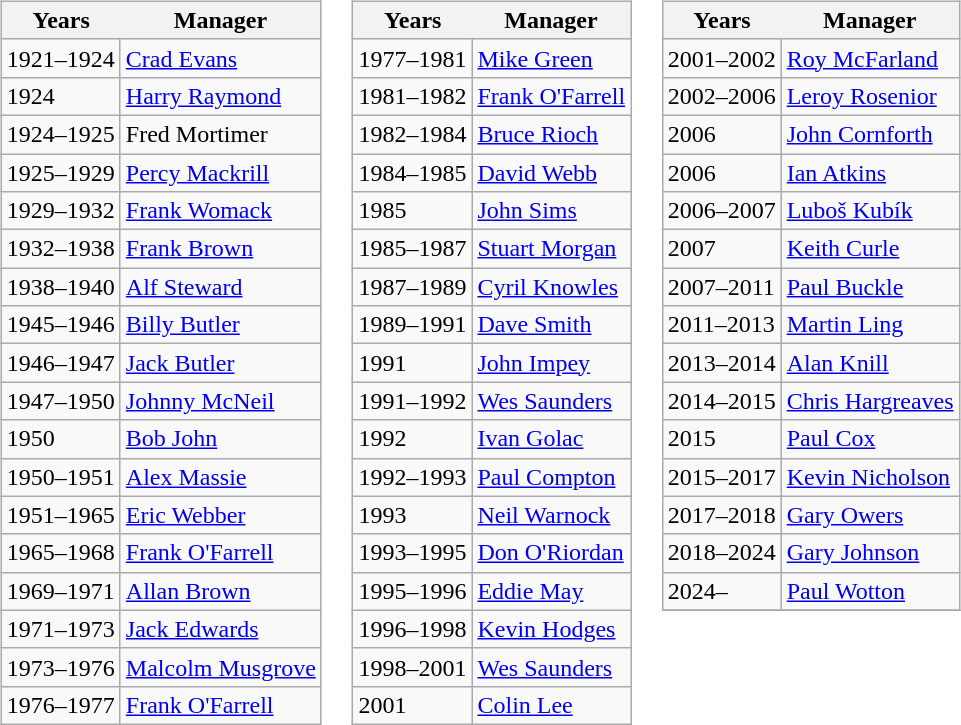<table>
<tr>
<td valign="top"><br><table class="wikitable">
<tr>
<th style="background-color:light grey; border:1px black;" scope="col">Years</th>
<th style="background-color:light grey; border:1px black;" scope="col">Manager</th>
</tr>
<tr>
<td>1921–1924</td>
<td> <a href='#'>Crad Evans</a></td>
</tr>
<tr>
<td>1924</td>
<td> <a href='#'>Harry Raymond</a></td>
</tr>
<tr>
<td>1924–1925</td>
<td> Fred Mortimer</td>
</tr>
<tr>
<td>1925–1929</td>
<td> <a href='#'>Percy Mackrill</a></td>
</tr>
<tr>
<td>1929–1932</td>
<td> <a href='#'>Frank Womack</a></td>
</tr>
<tr>
<td>1932–1938</td>
<td> <a href='#'>Frank Brown</a></td>
</tr>
<tr>
<td>1938–1940</td>
<td> <a href='#'>Alf Steward</a></td>
</tr>
<tr>
<td>1945–1946</td>
<td> <a href='#'>Billy Butler</a></td>
</tr>
<tr>
<td>1946–1947</td>
<td> <a href='#'>Jack Butler</a></td>
</tr>
<tr>
<td>1947–1950</td>
<td> <a href='#'>Johnny McNeil</a></td>
</tr>
<tr>
<td>1950</td>
<td> <a href='#'>Bob John</a></td>
</tr>
<tr>
<td>1950–1951</td>
<td> <a href='#'>Alex Massie</a></td>
</tr>
<tr>
<td>1951–1965</td>
<td> <a href='#'>Eric Webber</a></td>
</tr>
<tr>
<td>1965–1968</td>
<td> <a href='#'>Frank O'Farrell</a></td>
</tr>
<tr>
<td>1969–1971</td>
<td> <a href='#'>Allan Brown</a></td>
</tr>
<tr>
<td>1971–1973</td>
<td> <a href='#'>Jack Edwards</a></td>
</tr>
<tr>
<td>1973–1976</td>
<td> <a href='#'>Malcolm Musgrove</a></td>
</tr>
<tr>
<td>1976–1977</td>
<td> <a href='#'>Frank O'Farrell</a></td>
</tr>
</table>
</td>
<td valign="top"><br><table class="wikitable">
<tr>
<th style="background-color:light grey; border:1px black;" scope="col">Years</th>
<th style="background-color:light grey; border:1px black;" scope="col">Manager</th>
</tr>
<tr>
<td>1977–1981</td>
<td> <a href='#'>Mike Green</a></td>
</tr>
<tr>
<td>1981–1982</td>
<td> <a href='#'>Frank O'Farrell</a></td>
</tr>
<tr>
<td>1982–1984</td>
<td> <a href='#'>Bruce Rioch</a></td>
</tr>
<tr>
<td>1984–1985</td>
<td> <a href='#'>David Webb</a></td>
</tr>
<tr>
<td>1985</td>
<td> <a href='#'>John Sims</a></td>
</tr>
<tr>
<td>1985–1987</td>
<td> <a href='#'>Stuart Morgan</a></td>
</tr>
<tr>
<td>1987–1989</td>
<td> <a href='#'>Cyril Knowles</a></td>
</tr>
<tr>
<td>1989–1991</td>
<td> <a href='#'>Dave Smith</a></td>
</tr>
<tr>
<td>1991</td>
<td> <a href='#'>John Impey</a></td>
</tr>
<tr>
<td>1991–1992</td>
<td> <a href='#'>Wes Saunders</a></td>
</tr>
<tr>
<td>1992</td>
<td> <a href='#'>Ivan Golac</a></td>
</tr>
<tr>
<td>1992–1993</td>
<td> <a href='#'>Paul Compton</a></td>
</tr>
<tr>
<td>1993</td>
<td> <a href='#'>Neil Warnock</a></td>
</tr>
<tr>
<td>1993–1995</td>
<td> <a href='#'>Don O'Riordan</a></td>
</tr>
<tr>
<td>1995–1996</td>
<td> <a href='#'>Eddie May</a></td>
</tr>
<tr>
<td>1996–1998</td>
<td> <a href='#'>Kevin Hodges</a></td>
</tr>
<tr>
<td>1998–2001</td>
<td> <a href='#'>Wes Saunders</a></td>
</tr>
<tr>
<td>2001</td>
<td> <a href='#'>Colin Lee</a></td>
</tr>
</table>
</td>
<td valign="top"><br><table class="wikitable">
<tr>
<th style="background-color:light grey; border:1px black;" scope="col">Years</th>
<th style="background-color:light grey; border:1px black;" scope="col">Manager</th>
</tr>
<tr>
<td>2001–2002</td>
<td> <a href='#'>Roy McFarland</a></td>
</tr>
<tr>
<td>2002–2006</td>
<td> <a href='#'>Leroy Rosenior</a></td>
</tr>
<tr>
<td>2006</td>
<td> <a href='#'>John Cornforth</a></td>
</tr>
<tr>
<td>2006</td>
<td> <a href='#'>Ian Atkins</a></td>
</tr>
<tr>
<td>2006–2007</td>
<td> <a href='#'>Luboš Kubík</a></td>
</tr>
<tr>
<td>2007</td>
<td> <a href='#'>Keith Curle</a></td>
</tr>
<tr>
<td>2007–2011</td>
<td> <a href='#'>Paul Buckle</a></td>
</tr>
<tr>
<td>2011–2013</td>
<td> <a href='#'>Martin Ling</a></td>
</tr>
<tr>
<td>2013–2014</td>
<td> <a href='#'>Alan Knill</a></td>
</tr>
<tr>
<td>2014–2015</td>
<td> <a href='#'>Chris Hargreaves</a></td>
</tr>
<tr>
<td>2015</td>
<td> <a href='#'>Paul Cox</a></td>
</tr>
<tr>
<td>2015–2017</td>
<td> <a href='#'>Kevin Nicholson</a></td>
</tr>
<tr>
<td>2017–2018</td>
<td> <a href='#'>Gary Owers</a></td>
</tr>
<tr>
<td>2018–2024</td>
<td> <a href='#'>Gary Johnson</a></td>
</tr>
<tr>
<td>2024–</td>
<td> <a href='#'>Paul Wotton</a></td>
</tr>
<tr>
</tr>
</table>
</td>
</tr>
</table>
